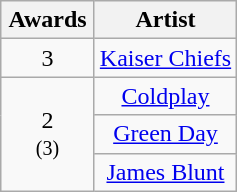<table class="wikitable" rowspan="2" style="text-align:center;">
<tr>
<th scope="col" style="width:55px;">Awards</th>
<th scope="col" style="text-align:center;">Artist</th>
</tr>
<tr>
<td>3</td>
<td><a href='#'>Kaiser Chiefs</a></td>
</tr>
<tr>
<td rowspan="3">2<br><small>(3)</small></td>
<td><a href='#'>Coldplay</a></td>
</tr>
<tr>
<td><a href='#'>Green Day</a></td>
</tr>
<tr>
<td><a href='#'>James Blunt</a></td>
</tr>
</table>
